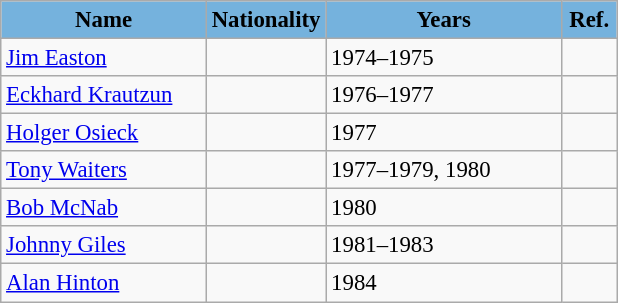<table class="wikitable" style="text-align:left; font-size:95%;">
<tr>
<th style="background:#75b2dd; width:130px;"><span>Name</span></th>
<th style="background:#75b2dd; width:60px;"><span>Nationality</span></th>
<th style="background:#75b2dd; width:150px;"><span>Years</span></th>
<th style="background:#75b2dd; width:30px;"><span>Ref.</span></th>
</tr>
<tr>
<td><a href='#'>Jim Easton</a></td>
<td></td>
<td>1974–1975</td>
<td></td>
</tr>
<tr>
<td><a href='#'>Eckhard Krautzun</a></td>
<td></td>
<td>1976–1977</td>
<td></td>
</tr>
<tr>
<td><a href='#'>Holger Osieck</a></td>
<td></td>
<td>1977</td>
<td></td>
</tr>
<tr>
<td><a href='#'>Tony Waiters</a></td>
<td></td>
<td>1977–1979, 1980</td>
<td></td>
</tr>
<tr>
<td><a href='#'>Bob McNab</a></td>
<td></td>
<td>1980</td>
<td></td>
</tr>
<tr>
<td><a href='#'>Johnny Giles</a></td>
<td></td>
<td>1981–1983</td>
<td></td>
</tr>
<tr>
<td><a href='#'>Alan Hinton</a></td>
<td></td>
<td>1984</td>
<td></td>
</tr>
</table>
